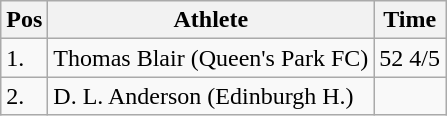<table class="wikitable">
<tr>
<th>Pos</th>
<th>Athlete</th>
<th>Time</th>
</tr>
<tr>
<td>1.</td>
<td>Thomas Blair (Queen's Park FC)</td>
<td>52 4/5</td>
</tr>
<tr>
<td>2.</td>
<td>D. L. Anderson (Edinburgh H.)</td>
<td></td>
</tr>
</table>
